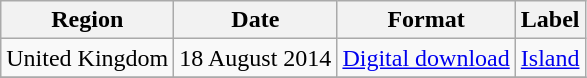<table class=wikitable>
<tr>
<th scope="col">Region</th>
<th scope="col">Date</th>
<th scope="col">Format</th>
<th scope="col">Label</th>
</tr>
<tr>
<td>United Kingdom</td>
<td>18 August 2014</td>
<td><a href='#'>Digital download</a></td>
<td><a href='#'>Island</a></td>
</tr>
<tr>
</tr>
</table>
